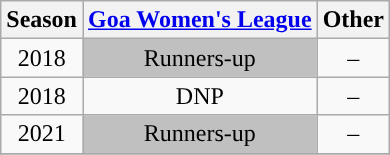<table class="wikitable" style="text-align:center">
<tr>
<th>Season</th>
<th><a href='#'>Goa Women's League</a></th>
<th>Other</th>
</tr>
<tr>
<td align="center">2018</td>
<td style="text-align:center; background:Silver;">Runners-up</td>
<td align="center">–</td>
</tr>
<tr>
<td align="center">2018</td>
<td style="text-align:center">DNP</td>
<td align="center">–</td>
</tr>
<tr>
<td align="center">2021</td>
<td style="text-align:center; background:Silver;">Runners-up</td>
<td align="center">–</td>
</tr>
<tr>
</tr>
</table>
